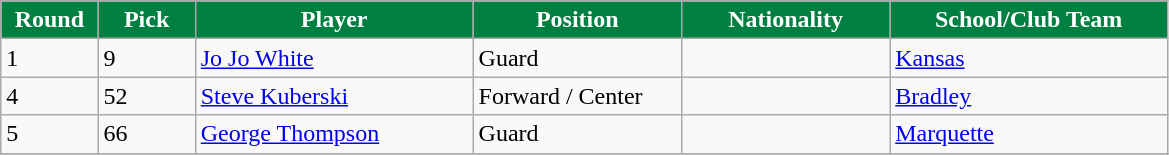<table class="wikitable sortable sortable">
<tr>
<th style="background:#008040; color:white" width="7%">Round</th>
<th style="background:#008040; color:white" width="7%">Pick</th>
<th style="background:#008040; color:white" width="20%">Player</th>
<th style="background:#008040; color:white" width="15%">Position</th>
<th style="background:#008040; color:white" width="15%">Nationality</th>
<th style="background:#008040; color:white" width="20%">School/Club Team</th>
</tr>
<tr>
<td>1</td>
<td>9</td>
<td><a href='#'>Jo Jo White</a></td>
<td>Guard</td>
<td></td>
<td><a href='#'>Kansas</a></td>
</tr>
<tr>
<td>4</td>
<td>52</td>
<td><a href='#'>Steve Kuberski</a></td>
<td>Forward / Center</td>
<td></td>
<td><a href='#'>Bradley</a></td>
</tr>
<tr>
<td>5</td>
<td>66</td>
<td><a href='#'>George Thompson</a></td>
<td>Guard</td>
<td></td>
<td><a href='#'>Marquette</a></td>
</tr>
<tr>
</tr>
</table>
